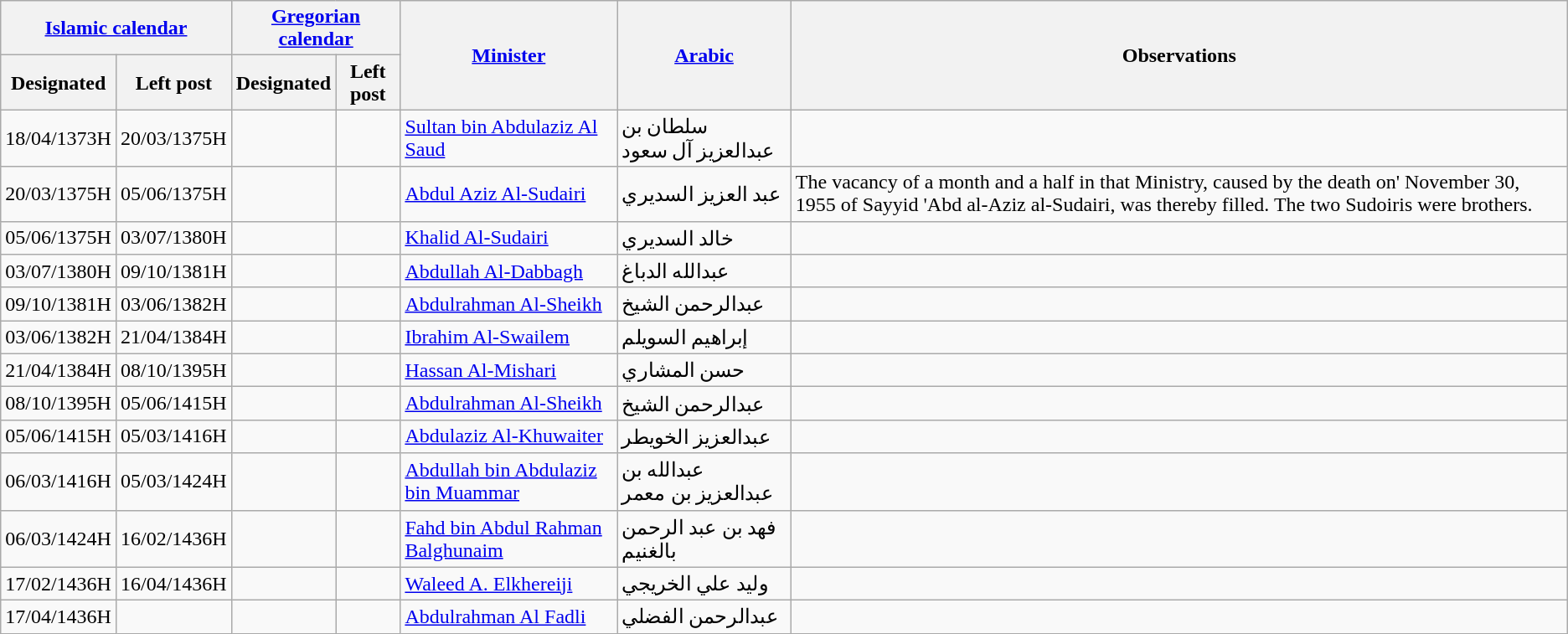<table class="wikitable sortable">
<tr>
<th colspan=2><a href='#'>Islamic calendar</a></th>
<th colspan=2><a href='#'>Gregorian calendar</a></th>
<th rowspan=2><a href='#'>Minister</a></th>
<th rowspan=2><a href='#'>Arabic</a></th>
<th rowspan=2>Observations</th>
</tr>
<tr>
<th>Designated</th>
<th>Left post</th>
<th>Designated</th>
<th>Left post</th>
</tr>
<tr>
<td>18/04/1373H</td>
<td>20/03/1375H</td>
<td></td>
<td></td>
<td><a href='#'>Sultan bin Abdulaziz Al Saud</a></td>
<td>سلطان بن عبدالعزيز آل سعود</td>
<td></td>
</tr>
<tr>
<td>20/03/1375H</td>
<td>05/06/1375H</td>
<td></td>
<td></td>
<td><a href='#'>Abdul Aziz Al-Sudairi</a></td>
<td>عبد العزيز السديري</td>
<td>The vacancy of a month and a half in that Ministry, caused by the death on' November 30, 1955 of Sayyid 'Abd al-Aziz al-Sudairi, was thereby filled. The two Sudoiris were brothers.</td>
</tr>
<tr>
<td>05/06/1375H</td>
<td>03/07/1380H</td>
<td></td>
<td></td>
<td><a href='#'>Khalid Al-Sudairi</a></td>
<td>خالد السديري</td>
<td></td>
</tr>
<tr>
<td>03/07/1380H</td>
<td>09/10/1381H</td>
<td></td>
<td></td>
<td><a href='#'>Abdullah Al-Dabbagh</a></td>
<td>عبدالله الدباغ</td>
<td></td>
</tr>
<tr>
<td>09/10/1381H</td>
<td>03/06/1382H</td>
<td></td>
<td></td>
<td><a href='#'>Abdulrahman Al-Sheikh</a></td>
<td>عبدالرحمن الشيخ</td>
<td></td>
</tr>
<tr>
<td>03/06/1382H</td>
<td>21/04/1384H</td>
<td></td>
<td></td>
<td><a href='#'>Ibrahim Al-Swailem</a></td>
<td>إبراهيم السويلم</td>
<td></td>
</tr>
<tr>
<td>21/04/1384H</td>
<td>08/10/1395H</td>
<td></td>
<td></td>
<td><a href='#'>Hassan Al-Mishari</a></td>
<td>حسن المشاري</td>
<td></td>
</tr>
<tr>
<td>08/10/1395H</td>
<td>05/06/1415H</td>
<td></td>
<td></td>
<td><a href='#'>Abdulrahman Al-Sheikh</a></td>
<td>عبدالرحمن الشيخ</td>
<td></td>
</tr>
<tr>
<td>05/06/1415H</td>
<td>05/03/1416H</td>
<td></td>
<td></td>
<td><a href='#'>Abdulaziz Al-Khuwaiter</a></td>
<td>عبدالعزيز الخويطر</td>
<td></td>
</tr>
<tr>
<td>06/03/1416H</td>
<td>05/03/1424H</td>
<td></td>
<td></td>
<td><a href='#'>Abdullah bin Abdulaziz bin Muammar</a></td>
<td>عبدالله بن عبدالعزيز بن معمر</td>
<td></td>
</tr>
<tr>
<td>06/03/1424H</td>
<td>16/02/1436H</td>
<td></td>
<td></td>
<td><a href='#'>Fahd bin Abdul Rahman Balghunaim</a></td>
<td>فهد بن عبد الرحمن بالغنيم</td>
<td></td>
</tr>
<tr>
<td>17/02/1436H</td>
<td>16/04/1436H</td>
<td></td>
<td></td>
<td><a href='#'>Waleed A. Elkhereiji</a></td>
<td>وليد علي الخريجي</td>
<td></td>
</tr>
<tr>
<td>17/04/1436H</td>
<td></td>
<td></td>
<td></td>
<td><a href='#'>Abdulrahman Al Fadli</a></td>
<td>عبدالرحمن الفضلي</td>
<td></td>
</tr>
</table>
